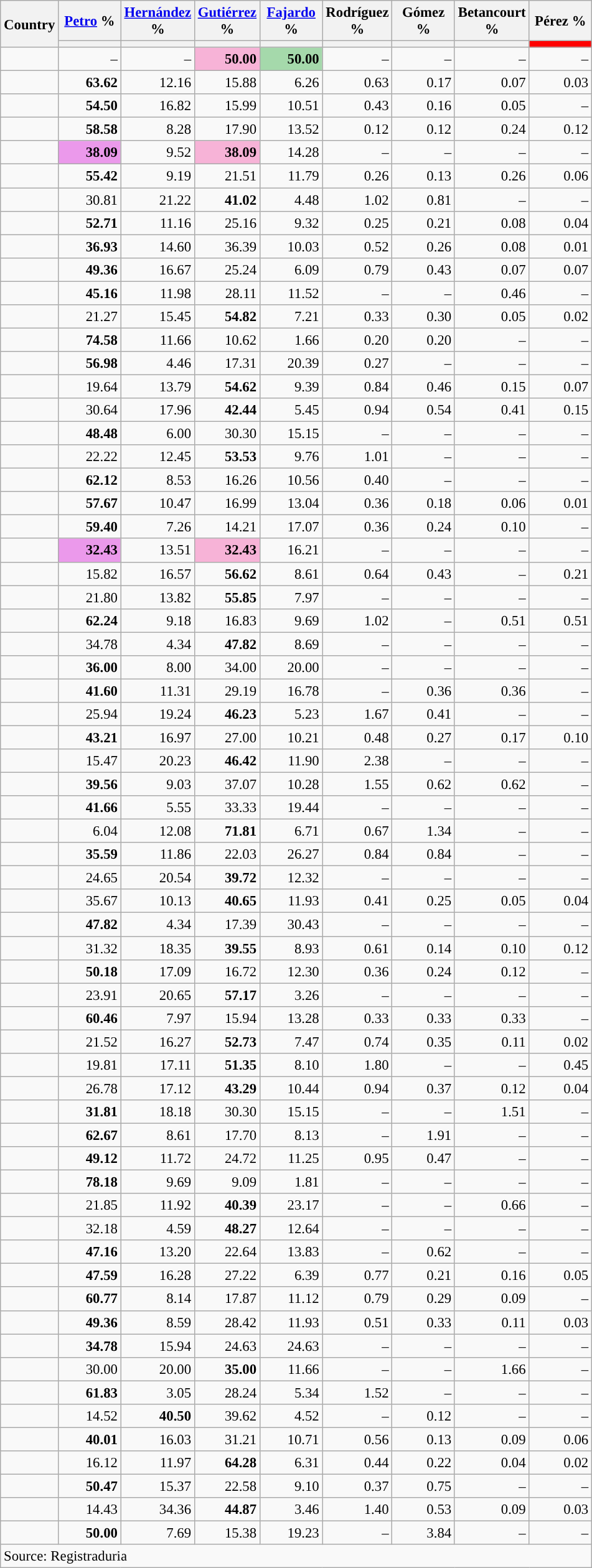<table class="wikitable sortable" style="text-align:right; font-size:95%">
<tr>
<th rowspan=2>Country</th>
<th width=60px><a href='#'>Petro</a> %</th>
<th width=60px><a href='#'>Hernández</a> %</th>
<th width=60px><a href='#'>Gutiérrez</a> %</th>
<th width=60px><a href='#'>Fajardo</a> %</th>
<th width=60px>Rodríguez %</th>
<th width=60px>Gómez %</th>
<th width=60px>Betancourt %</th>
<th width=60px>Pérez %</th>
</tr>
<tr>
<th style="background:"></th>
<th style="background:"></th>
<th style="background:"></th>
<th style="background:"></th>
<th style="background:"></th>
<th style="background:"></th>
<th style="background:"></th>
<th style="background:#f00;"></th>
</tr>
<tr>
<td style="text-align:left;"></td>
<td>–</td>
<td>–</td>
<td style="background:#f7b3d7;"><strong>50.00</strong></td>
<td style="background:#a5d9ab;"><strong>50.00</strong></td>
<td>–</td>
<td>–</td>
<td>–</td>
<td>–</td>
</tr>
<tr>
<td style="text-align:left;"></td>
<td style="background:"><strong>63.62</strong></td>
<td>12.16</td>
<td>15.88</td>
<td>6.26</td>
<td>0.63</td>
<td>0.17</td>
<td>0.07</td>
<td>0.03</td>
</tr>
<tr>
<td style="text-align:left;"></td>
<td style="background:"><strong>54.50</strong></td>
<td>16.82</td>
<td>15.99</td>
<td>10.51</td>
<td>0.43</td>
<td>0.16</td>
<td>0.05</td>
<td>–</td>
</tr>
<tr>
<td style="text-align:left;"></td>
<td style="background:"><strong>58.58</strong></td>
<td>8.28</td>
<td>17.90</td>
<td>13.52</td>
<td>0.12</td>
<td>0.12</td>
<td>0.24</td>
<td>0.12</td>
</tr>
<tr>
<td style="text-align:left;"></td>
<td style="background:#eb99eb;"><strong>38.09</strong></td>
<td>9.52</td>
<td style="background:#f7b3d7;"><strong>38.09</strong></td>
<td>14.28</td>
<td>–</td>
<td>–</td>
<td>–</td>
<td>–</td>
</tr>
<tr>
<td style="text-align:left;"></td>
<td style="background:"><strong>55.42</strong></td>
<td>9.19</td>
<td>21.51</td>
<td>11.79</td>
<td>0.26</td>
<td>0.13</td>
<td>0.26</td>
<td>0.06</td>
</tr>
<tr>
<td style="text-align:left;"></td>
<td>30.81</td>
<td>21.22</td>
<td style="background:"><strong>41.02</strong></td>
<td>4.48</td>
<td>1.02</td>
<td>0.81</td>
<td>–</td>
<td>–</td>
</tr>
<tr>
<td style="text-align:left;"></td>
<td style="background:"><strong>52.71</strong></td>
<td>11.16</td>
<td>25.16</td>
<td>9.32</td>
<td>0.25</td>
<td>0.21</td>
<td>0.08</td>
<td>0.04</td>
</tr>
<tr>
<td style="text-align:left;"></td>
<td style="background:"><strong>36.93</strong></td>
<td>14.60</td>
<td>36.39</td>
<td>10.03</td>
<td>0.52</td>
<td>0.26</td>
<td>0.08</td>
<td>0.01</td>
</tr>
<tr>
<td style="text-align:left;"></td>
<td style="background:"><strong>49.36</strong></td>
<td>16.67</td>
<td>25.24</td>
<td>6.09</td>
<td>0.79</td>
<td>0.43</td>
<td>0.07</td>
<td>0.07</td>
</tr>
<tr>
<td style="text-align:left;"></td>
<td style="background:"><strong>45.16</strong></td>
<td>11.98</td>
<td>28.11</td>
<td>11.52</td>
<td>–</td>
<td>–</td>
<td>0.46</td>
<td>–</td>
</tr>
<tr>
<td style="text-align:left;"></td>
<td>21.27</td>
<td>15.45</td>
<td style="background:"><strong>54.82</strong></td>
<td>7.21</td>
<td>0.33</td>
<td>0.30</td>
<td>0.05</td>
<td>0.02</td>
</tr>
<tr>
<td style="text-align:left;"></td>
<td style="background:"><strong>74.58</strong></td>
<td>11.66</td>
<td>10.62</td>
<td>1.66</td>
<td>0.20</td>
<td>0.20</td>
<td>–</td>
<td>–</td>
</tr>
<tr>
<td style="text-align:left;"></td>
<td style="background:"><strong>56.98</strong></td>
<td>4.46</td>
<td>17.31</td>
<td>20.39</td>
<td>0.27</td>
<td>–</td>
<td>–</td>
<td>–</td>
</tr>
<tr>
<td style="text-align:left;"></td>
<td>19.64</td>
<td>13.79</td>
<td style="background:"><strong>54.62</strong></td>
<td>9.39</td>
<td>0.84</td>
<td>0.46</td>
<td>0.15</td>
<td>0.07</td>
</tr>
<tr>
<td style="text-align:left;"></td>
<td>30.64</td>
<td>17.96</td>
<td style="background:"><strong>42.44</strong></td>
<td>5.45</td>
<td>0.94</td>
<td>0.54</td>
<td>0.41</td>
<td>0.15</td>
</tr>
<tr>
<td style="text-align:left;"></td>
<td style="background:"><strong>48.48</strong></td>
<td>6.00</td>
<td>30.30</td>
<td>15.15</td>
<td>–</td>
<td>–</td>
<td>–</td>
<td>–</td>
</tr>
<tr>
<td style="text-align:left;"></td>
<td>22.22</td>
<td>12.45</td>
<td style="background:"><strong>53.53</strong></td>
<td>9.76</td>
<td>1.01</td>
<td>–</td>
<td>–</td>
<td>–</td>
</tr>
<tr>
<td align="left"></td>
<td style="background:"><strong>62.12</strong></td>
<td>8.53</td>
<td>16.26</td>
<td>10.56</td>
<td>0.40</td>
<td>–</td>
<td>–</td>
<td>–</td>
</tr>
<tr>
<td align="left"></td>
<td style="background:"><strong>57.67</strong></td>
<td>10.47</td>
<td>16.99</td>
<td>13.04</td>
<td>0.36</td>
<td>0.18</td>
<td>0.06</td>
<td>0.01</td>
</tr>
<tr>
<td style="text-align:left;"></td>
<td style="background:"><strong>59.40</strong></td>
<td>7.26</td>
<td>14.21</td>
<td>17.07</td>
<td>0.36</td>
<td>0.24</td>
<td>0.10</td>
<td>–</td>
</tr>
<tr>
<td style="text-align:left;"></td>
<td style="background:#eb99eb;"><strong>32.43</strong></td>
<td>13.51</td>
<td style="background:#f7b3d7;"><strong>32.43</strong></td>
<td>16.21</td>
<td>–</td>
<td>–</td>
<td>–</td>
<td>–</td>
</tr>
<tr>
<td style="text-align:left;"></td>
<td>15.82</td>
<td>16.57</td>
<td style="background:"><strong>56.62</strong></td>
<td>8.61</td>
<td>0.64</td>
<td>0.43</td>
<td>–</td>
<td>0.21</td>
</tr>
<tr>
<td style="text-align:left;"></td>
<td>21.80</td>
<td>13.82</td>
<td style="background:"><strong>55.85</strong></td>
<td>7.97</td>
<td>–</td>
<td>–</td>
<td>–</td>
<td>–</td>
</tr>
<tr>
<td style="text-align:left;"></td>
<td style="background:"><strong>62.24</strong></td>
<td>9.18</td>
<td>16.83</td>
<td>9.69</td>
<td>1.02</td>
<td>–</td>
<td>0.51</td>
<td>0.51</td>
</tr>
<tr>
<td style="text-align:left;"></td>
<td>34.78</td>
<td>4.34</td>
<td style="background:"><strong>47.82</strong></td>
<td>8.69</td>
<td>–</td>
<td>–</td>
<td>–</td>
<td>–</td>
</tr>
<tr>
<td style="text-align:left;"></td>
<td style="background:"><strong>36.00</strong></td>
<td>8.00</td>
<td>34.00</td>
<td>20.00</td>
<td>–</td>
<td>–</td>
<td>–</td>
<td>–</td>
</tr>
<tr>
<td style="text-align:left;"></td>
<td style="background:"><strong>41.60</strong></td>
<td>11.31</td>
<td>29.19</td>
<td>16.78</td>
<td>–</td>
<td>0.36</td>
<td>0.36</td>
<td>–</td>
</tr>
<tr>
<td style="text-align:left;"></td>
<td>25.94</td>
<td>19.24</td>
<td style="background:"><strong>46.23</strong></td>
<td>5.23</td>
<td>1.67</td>
<td>0.41</td>
<td>–</td>
<td>–</td>
</tr>
<tr>
<td style="text-align:left;"></td>
<td style="background:"><strong>43.21</strong></td>
<td>16.97</td>
<td>27.00</td>
<td>10.21</td>
<td>0.48</td>
<td>0.27</td>
<td>0.17</td>
<td>0.10</td>
</tr>
<tr>
<td style="text-align:left;"></td>
<td>15.47</td>
<td>20.23</td>
<td style="background:"><strong>46.42</strong></td>
<td>11.90</td>
<td>2.38</td>
<td>–</td>
<td>–</td>
<td>–</td>
</tr>
<tr>
<td style="text-align:left;"></td>
<td style="background:"><strong>39.56</strong></td>
<td>9.03</td>
<td>37.07</td>
<td>10.28</td>
<td>1.55</td>
<td>0.62</td>
<td>0.62</td>
<td>–</td>
</tr>
<tr>
<td style="text-align:left;"></td>
<td style="background:"><strong>41.66</strong></td>
<td>5.55</td>
<td>33.33</td>
<td>19.44</td>
<td>–</td>
<td>–</td>
<td>–</td>
<td>–</td>
</tr>
<tr>
<td style="text-align:left;"></td>
<td>6.04</td>
<td>12.08</td>
<td style="background:"><strong>71.81</strong></td>
<td>6.71</td>
<td>0.67</td>
<td>1.34</td>
<td>–</td>
<td>–</td>
</tr>
<tr>
<td style="text-align:left;"></td>
<td style="background:"><strong>35.59</strong></td>
<td>11.86</td>
<td>22.03</td>
<td>26.27</td>
<td>0.84</td>
<td>0.84</td>
<td>–</td>
<td>–</td>
</tr>
<tr>
<td style="text-align:left;"></td>
<td>24.65</td>
<td>20.54</td>
<td style="background:"><strong>39.72</strong></td>
<td>12.32</td>
<td>–</td>
<td>–</td>
<td>–</td>
<td>–</td>
</tr>
<tr>
<td style="text-align:left;"></td>
<td>35.67</td>
<td>10.13</td>
<td style="background:"><strong>40.65</strong></td>
<td>11.93</td>
<td>0.41</td>
<td>0.25</td>
<td>0.05</td>
<td>0.04</td>
</tr>
<tr>
<td style="text-align:left;"></td>
<td style="background:"><strong>47.82</strong></td>
<td>4.34</td>
<td>17.39</td>
<td>30.43</td>
<td>–</td>
<td>–</td>
<td>–</td>
<td>–</td>
</tr>
<tr>
<td style="text-align:left;"></td>
<td>31.32</td>
<td>18.35</td>
<td style="background:"><strong>39.55</strong></td>
<td>8.93</td>
<td>0.61</td>
<td>0.14</td>
<td>0.10</td>
<td>0.12</td>
</tr>
<tr>
<td style="text-align:left;"></td>
<td style="background:"><strong>50.18</strong></td>
<td>17.09</td>
<td>16.72</td>
<td>12.30</td>
<td>0.36</td>
<td>0.24</td>
<td>0.12</td>
<td>–</td>
</tr>
<tr>
<td style="text-align:left;"></td>
<td>23.91</td>
<td>20.65</td>
<td style="background:"><strong>57.17</strong></td>
<td>3.26</td>
<td>–</td>
<td>–</td>
<td>–</td>
<td>–</td>
</tr>
<tr>
<td style="text-align:left;"></td>
<td style="background:"><strong>60.46</strong></td>
<td>7.97</td>
<td>15.94</td>
<td>13.28</td>
<td>0.33</td>
<td>0.33</td>
<td>0.33</td>
<td>–</td>
</tr>
<tr>
<td style="text-align:left;"></td>
<td>21.52</td>
<td>16.27</td>
<td style="background:"><strong>52.73</strong></td>
<td>7.47</td>
<td>0.74</td>
<td>0.35</td>
<td>0.11</td>
<td>0.02</td>
</tr>
<tr>
<td style="text-align:left;"></td>
<td>19.81</td>
<td>17.11</td>
<td style="background:"><strong>51.35</strong></td>
<td>8.10</td>
<td>1.80</td>
<td>–</td>
<td>–</td>
<td>0.45</td>
</tr>
<tr>
<td style="text-align:left;"></td>
<td>26.78</td>
<td>17.12</td>
<td style="background:"><strong>43.29</strong></td>
<td>10.44</td>
<td>0.94</td>
<td>0.37</td>
<td>0.12</td>
<td>0.04</td>
</tr>
<tr>
<td style="text-align:left;"></td>
<td style="background:"><strong>31.81</strong></td>
<td>18.18</td>
<td>30.30</td>
<td>15.15</td>
<td>–</td>
<td>–</td>
<td>1.51</td>
<td>–</td>
</tr>
<tr>
<td style="text-align:left;"></td>
<td style="background:"><strong>62.67</strong></td>
<td>8.61</td>
<td>17.70</td>
<td>8.13</td>
<td>–</td>
<td>1.91</td>
<td>–</td>
<td>–</td>
</tr>
<tr>
<td style="text-align:left;"></td>
<td style="background:"><strong>49.12</strong></td>
<td>11.72</td>
<td>24.72</td>
<td>11.25</td>
<td>0.95</td>
<td>0.47</td>
<td>–</td>
<td>–</td>
</tr>
<tr>
<td style="text-align:left;"></td>
<td style="background:"><strong>78.18</strong></td>
<td>9.69</td>
<td>9.09</td>
<td>1.81</td>
<td>–</td>
<td>–</td>
<td>–</td>
<td>–</td>
</tr>
<tr>
<td style="text-align:left;"></td>
<td>21.85</td>
<td>11.92</td>
<td style="background:"><strong>40.39</strong></td>
<td>23.17</td>
<td>–</td>
<td>–</td>
<td>0.66</td>
<td>–</td>
</tr>
<tr>
<td style="text-align:left;"></td>
<td>32.18</td>
<td>4.59</td>
<td style="background:"><strong>48.27</strong></td>
<td>12.64</td>
<td>–</td>
<td>–</td>
<td>–</td>
<td>–</td>
</tr>
<tr>
<td style="text-align:left;"></td>
<td style="background:"><strong>47.16</strong></td>
<td>13.20</td>
<td>22.64</td>
<td>13.83</td>
<td>–</td>
<td>0.62</td>
<td>–</td>
<td>–</td>
</tr>
<tr>
<td style="text-align:left;"></td>
<td style="background:"><strong>47.59</strong></td>
<td>16.28</td>
<td>27.22</td>
<td>6.39</td>
<td>0.77</td>
<td>0.21</td>
<td>0.16</td>
<td>0.05</td>
</tr>
<tr>
<td style="text-align:left;"></td>
<td style="background:"><strong>60.77</strong></td>
<td>8.14</td>
<td>17.87</td>
<td>11.12</td>
<td>0.79</td>
<td>0.29</td>
<td>0.09</td>
<td>–</td>
</tr>
<tr>
<td style="text-align:left;"></td>
<td style="background:"><strong>49.36</strong></td>
<td>8.59</td>
<td>28.42</td>
<td>11.93</td>
<td>0.51</td>
<td>0.33</td>
<td>0.11</td>
<td>0.03</td>
</tr>
<tr>
<td style="text-align:left;"></td>
<td style="background:"><strong>34.78</strong></td>
<td>15.94</td>
<td>24.63</td>
<td>24.63</td>
<td>–</td>
<td>–</td>
<td>–</td>
<td>–</td>
</tr>
<tr>
<td style="text-align:left;"></td>
<td>30.00</td>
<td>20.00</td>
<td style="background:"><strong>35.00</strong></td>
<td>11.66</td>
<td>–</td>
<td>–</td>
<td>1.66</td>
<td>–</td>
</tr>
<tr>
<td style="text-align:left;"></td>
<td style="background:"><strong>61.83</strong></td>
<td>3.05</td>
<td>28.24</td>
<td>5.34</td>
<td>1.52</td>
<td>–</td>
<td>–</td>
<td>–</td>
</tr>
<tr>
<td style="text-align:left;"></td>
<td>14.52</td>
<td style="background:"><strong>40.50</strong></td>
<td>39.62</td>
<td>4.52</td>
<td>–</td>
<td>0.12</td>
<td>–</td>
<td>–</td>
</tr>
<tr>
<td style="text-align:left;"></td>
<td style="background:"><strong>40.01</strong></td>
<td>16.03</td>
<td>31.21</td>
<td>10.71</td>
<td>0.56</td>
<td>0.13</td>
<td>0.09</td>
<td>0.06</td>
</tr>
<tr>
<td align="left"></td>
<td>16.12</td>
<td>11.97</td>
<td style="background:"><strong>64.28</strong></td>
<td>6.31</td>
<td>0.44</td>
<td>0.22</td>
<td>0.04</td>
<td>0.02</td>
</tr>
<tr>
<td style="text-align:left;"></td>
<td style="background:"><strong>50.47</strong></td>
<td>15.37</td>
<td>22.58</td>
<td>9.10</td>
<td>0.37</td>
<td>0.75</td>
<td>–</td>
<td>–</td>
</tr>
<tr>
<td style="text-align:left;"></td>
<td>14.43</td>
<td>34.36</td>
<td style="background:"><strong>44.87</strong></td>
<td>3.46</td>
<td>1.40</td>
<td>0.53</td>
<td>0.09</td>
<td>0.03</td>
</tr>
<tr>
<td style="text-align:left;"></td>
<td style="background:"><strong>50.00</strong></td>
<td>7.69</td>
<td>15.38</td>
<td>19.23</td>
<td>–</td>
<td>3.84</td>
<td>–</td>
<td>–</td>
</tr>
<tr>
<td colspan="9" style="text-align:left;">Source: Registraduria</td>
</tr>
</table>
